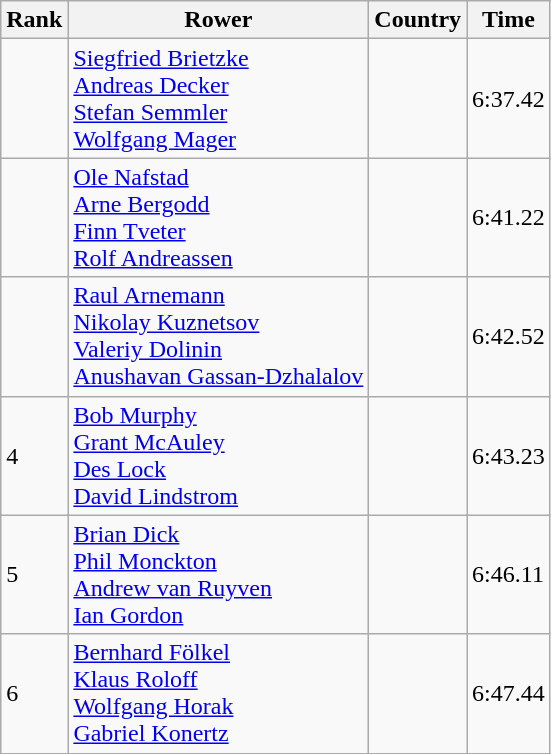<table class="wikitable">
<tr>
<th>Rank</th>
<th>Rower</th>
<th>Country</th>
<th>Time</th>
</tr>
<tr>
<td></td>
<td><a href='#'>Siegfried Brietzke</a><br><a href='#'>Andreas Decker</a><br><a href='#'>Stefan Semmler</a><br><a href='#'>Wolfgang Mager</a></td>
<td></td>
<td>6:37.42</td>
</tr>
<tr>
<td></td>
<td><a href='#'>Ole Nafstad</a><br><a href='#'>Arne Bergodd</a><br><a href='#'>Finn Tveter</a><br><a href='#'>Rolf Andreassen</a></td>
<td></td>
<td>6:41.22</td>
</tr>
<tr>
<td></td>
<td><a href='#'>Raul Arnemann</a><br><a href='#'>Nikolay Kuznetsov</a><br><a href='#'>Valeriy Dolinin</a><br><a href='#'>Anushavan Gassan-Dzhalalov</a></td>
<td></td>
<td>6:42.52</td>
</tr>
<tr>
<td>4</td>
<td><a href='#'>Bob Murphy</a><br><a href='#'>Grant McAuley</a><br><a href='#'>Des Lock</a><br><a href='#'>David Lindstrom</a></td>
<td></td>
<td>6:43.23</td>
</tr>
<tr>
<td>5</td>
<td><a href='#'>Brian Dick</a><br><a href='#'>Phil Monckton</a><br><a href='#'>Andrew van Ruyven</a><br><a href='#'>Ian Gordon</a></td>
<td></td>
<td>6:46.11</td>
</tr>
<tr>
<td>6</td>
<td><a href='#'>Bernhard Fölkel</a><br><a href='#'>Klaus Roloff</a><br><a href='#'>Wolfgang Horak</a><br><a href='#'>Gabriel Konertz</a></td>
<td></td>
<td>6:47.44</td>
</tr>
</table>
